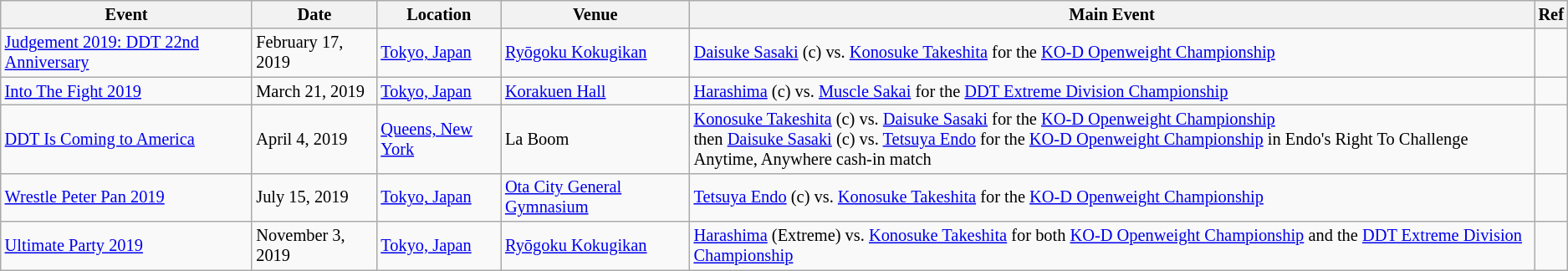<table class="wikitable" style="font-size:85%;">
<tr>
<th>Event</th>
<th>Date</th>
<th>Location</th>
<th>Venue</th>
<th>Main Event</th>
<th>Ref</th>
</tr>
<tr>
<td><a href='#'>Judgement 2019: DDT 22nd Anniversary</a></td>
<td>February 17, 2019</td>
<td><a href='#'>Tokyo, Japan</a></td>
<td><a href='#'>Ryōgoku Kokugikan</a></td>
<td><a href='#'>Daisuke Sasaki</a> (c) vs. <a href='#'>Konosuke Takeshita</a> for the <a href='#'>KO-D Openweight Championship</a></td>
<td></td>
</tr>
<tr>
<td><a href='#'>Into The Fight 2019</a></td>
<td>March 21, 2019</td>
<td><a href='#'>Tokyo, Japan</a></td>
<td><a href='#'>Korakuen Hall</a></td>
<td><a href='#'>Harashima</a> (c) vs. <a href='#'>Muscle Sakai</a> for the <a href='#'>DDT Extreme Division Championship</a></td>
<td></td>
</tr>
<tr>
<td><a href='#'>DDT Is Coming to America</a></td>
<td>April 4, 2019</td>
<td><a href='#'>Queens, New York</a></td>
<td>La Boom</td>
<td><a href='#'>Konosuke Takeshita</a> (c) vs. <a href='#'>Daisuke Sasaki</a> for the <a href='#'>KO-D Openweight Championship</a><br> then <a href='#'>Daisuke Sasaki</a> (c) vs. <a href='#'>Tetsuya Endo</a> for the <a href='#'>KO-D Openweight Championship</a> in Endo's Right To Challenge Anytime, Anywhere cash-in match</td>
<td></td>
</tr>
<tr>
<td><a href='#'>Wrestle Peter Pan 2019</a></td>
<td>July 15, 2019</td>
<td><a href='#'>Tokyo, Japan</a></td>
<td><a href='#'>Ota City General Gymnasium</a></td>
<td><a href='#'>Tetsuya Endo</a> (c) vs. <a href='#'>Konosuke Takeshita</a> for the <a href='#'>KO-D Openweight Championship</a></td>
<td></td>
</tr>
<tr>
<td><a href='#'>Ultimate Party 2019</a></td>
<td>November 3, 2019</td>
<td><a href='#'>Tokyo, Japan</a></td>
<td><a href='#'>Ryōgoku Kokugikan</a></td>
<td><a href='#'>Harashima</a> (Extreme) vs. <a href='#'>Konosuke Takeshita</a> for both <a href='#'>KO-D Openweight Championship</a> and the <a href='#'>DDT Extreme Division Championship</a></td>
<td></td>
</tr>
</table>
